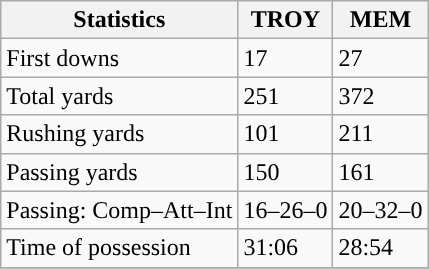<table class="wikitable" style="float: left;">
<tr>
<th>Statistics</th>
<th>TROY</th>
<th>MEM</th>
</tr>
<tr>
<td>First downs</td>
<td>17</td>
<td>27</td>
</tr>
<tr>
<td>Total yards</td>
<td>251</td>
<td>372</td>
</tr>
<tr>
<td>Rushing yards</td>
<td>101</td>
<td>211</td>
</tr>
<tr>
<td>Passing yards</td>
<td>150</td>
<td>161</td>
</tr>
<tr>
<td>Passing: Comp–Att–Int</td>
<td>16–26–0</td>
<td>20–32–0</td>
</tr>
<tr>
<td>Time of possession</td>
<td>31:06</td>
<td>28:54</td>
</tr>
<tr>
</tr>
</table>
